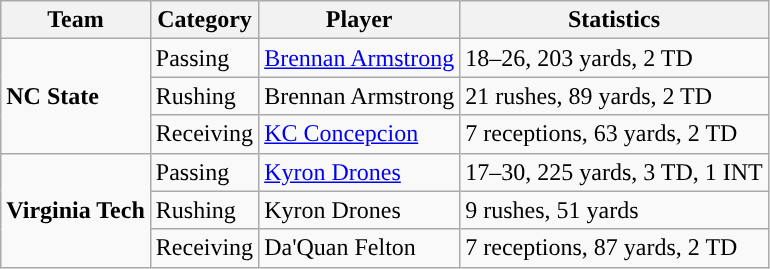<table class="wikitable" style="float: left;">
<tr>
<th>Team</th>
<th>Category</th>
<th>Player</th>
<th>Statistics</th>
</tr>
<tr>
<td rowspan=3><strong>NC State</strong></td>
<td>Passing</td>
<td><a href='#'>Brennan Armstrong</a></td>
<td>18–26, 203 yards, 2 TD</td>
</tr>
<tr>
<td>Rushing</td>
<td>Brennan Armstrong</td>
<td>21 rushes, 89 yards, 2 TD</td>
</tr>
<tr>
<td>Receiving</td>
<td><a href='#'>KC Concepcion</a></td>
<td>7 receptions, 63 yards, 2 TD</td>
</tr>
<tr>
<td rowspan=3><strong>Virginia Tech</strong></td>
<td>Passing</td>
<td><a href='#'>Kyron Drones</a></td>
<td>17–30, 225 yards, 3 TD, 1 INT</td>
</tr>
<tr>
<td>Rushing</td>
<td>Kyron Drones</td>
<td>9 rushes, 51 yards</td>
</tr>
<tr>
<td>Receiving</td>
<td>Da'Quan Felton</td>
<td>7 receptions, 87 yards, 2 TD</td>
</tr>
</table>
